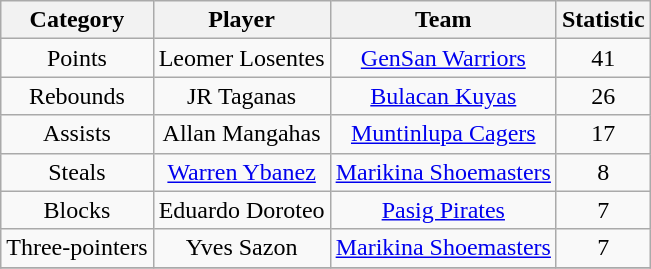<table class="wikitable" style="text-align:center">
<tr>
<th>Category</th>
<th>Player</th>
<th>Team</th>
<th>Statistic</th>
</tr>
<tr>
<td>Points</td>
<td>Leomer Losentes</td>
<td><a href='#'>GenSan Warriors</a></td>
<td>41</td>
</tr>
<tr>
<td>Rebounds</td>
<td>JR Taganas</td>
<td><a href='#'>Bulacan Kuyas</a></td>
<td>26</td>
</tr>
<tr>
<td>Assists</td>
<td>Allan Mangahas</td>
<td><a href='#'>Muntinlupa Cagers</a></td>
<td>17</td>
</tr>
<tr>
<td>Steals</td>
<td><a href='#'>Warren Ybanez</a></td>
<td><a href='#'>Marikina Shoemasters</a></td>
<td>8</td>
</tr>
<tr>
<td>Blocks</td>
<td>Eduardo Doroteo</td>
<td><a href='#'>Pasig Pirates</a></td>
<td>7</td>
</tr>
<tr>
<td>Three-pointers</td>
<td>Yves Sazon</td>
<td><a href='#'>Marikina Shoemasters</a></td>
<td>7</td>
</tr>
<tr>
</tr>
</table>
